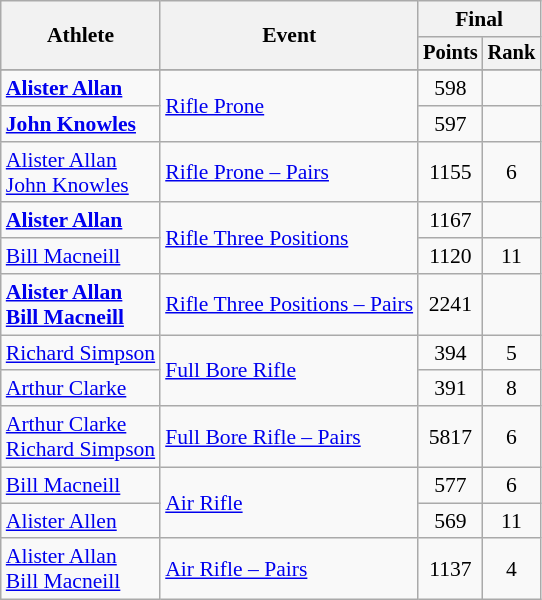<table class=wikitable style=font-size:90%>
<tr>
<th rowspan=2>Athlete</th>
<th rowspan=2>Event</th>
<th colspan=2>Final</th>
</tr>
<tr style=font-size:95%>
<th>Points</th>
<th>Rank</th>
</tr>
<tr style=font-size:95%>
</tr>
<tr align=center>
<td align=left><strong><a href='#'>Alister Allan</a></strong></td>
<td align=left rowspan=2><a href='#'>Rifle Prone</a></td>
<td>598</td>
<td></td>
</tr>
<tr align=center>
<td align=left><strong><a href='#'>John Knowles</a></strong></td>
<td>597</td>
<td></td>
</tr>
<tr align=center>
<td align=left><a href='#'>Alister Allan</a><br><a href='#'>John Knowles</a></td>
<td align=left><a href='#'>Rifle Prone – Pairs</a></td>
<td>1155</td>
<td>6</td>
</tr>
<tr align=center>
<td align=left><strong><a href='#'>Alister Allan</a></strong></td>
<td align=left rowspan=2><a href='#'>Rifle Three Positions</a></td>
<td>1167</td>
<td></td>
</tr>
<tr align=center>
<td align=left><a href='#'>Bill Macneill</a></td>
<td>1120</td>
<td>11</td>
</tr>
<tr align=center>
<td align=left><strong><a href='#'>Alister Allan</a></strong><br><strong><a href='#'>Bill Macneill</a></strong></td>
<td align=left><a href='#'>Rifle Three Positions – Pairs</a></td>
<td>2241</td>
<td></td>
</tr>
<tr align=center>
<td align=left><a href='#'>Richard Simpson</a></td>
<td align=left rowspan=2><a href='#'>Full Bore Rifle</a></td>
<td>394</td>
<td>5</td>
</tr>
<tr align=center>
<td align=left><a href='#'>Arthur Clarke</a></td>
<td>391</td>
<td>8</td>
</tr>
<tr align=center>
<td align=left><a href='#'>Arthur Clarke</a><br><a href='#'>Richard Simpson</a></td>
<td align=left><a href='#'>Full Bore Rifle – Pairs</a></td>
<td>5817</td>
<td>6</td>
</tr>
<tr align=center>
<td align=left><a href='#'>Bill Macneill</a></td>
<td align=left rowspan=2><a href='#'>Air Rifle</a></td>
<td>577</td>
<td>6</td>
</tr>
<tr align=center>
<td align=left><a href='#'>Alister Allen</a></td>
<td>569</td>
<td>11</td>
</tr>
<tr align=center>
<td align=left><a href='#'>Alister Allan</a><br><a href='#'>Bill Macneill</a></td>
<td align=left><a href='#'>Air Rifle – Pairs</a></td>
<td>1137</td>
<td>4</td>
</tr>
</table>
